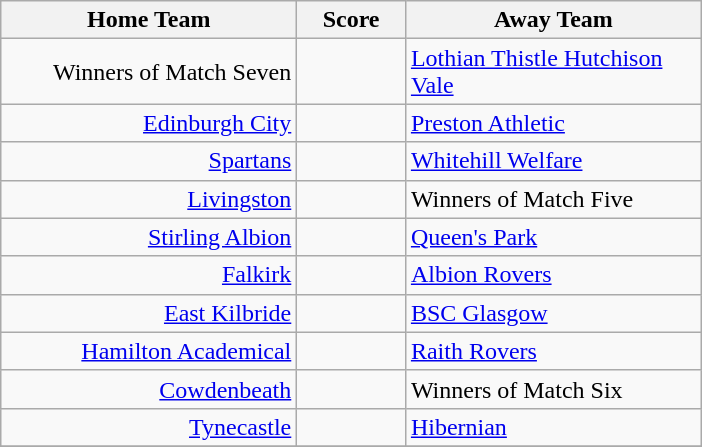<table class="wikitable" style="border-collapse: collapse;">
<tr>
<th align="right" width="190">Home Team</th>
<th align="center" width="65"> Score </th>
<th align="left" width="190">Away Team</th>
</tr>
<tr>
<td style="text-align: right;">Winners of Match Seven</td>
<td style="text-align: center;"></td>
<td style="text-align: left;"><a href='#'>Lothian Thistle Hutchison Vale</a></td>
</tr>
<tr>
<td style="text-align: right;"><a href='#'>Edinburgh City</a></td>
<td style="text-align: center;"></td>
<td style="text-align: left;"><a href='#'>Preston Athletic</a></td>
</tr>
<tr>
<td style="text-align: right;"><a href='#'>Spartans</a></td>
<td style="text-align: center;"></td>
<td style="text-align: left;"><a href='#'>Whitehill Welfare</a></td>
</tr>
<tr>
<td style="text-align: right;"><a href='#'>Livingston</a></td>
<td style="text-align: center;"></td>
<td style="text-align: left;">Winners of Match Five</td>
</tr>
<tr>
<td style="text-align: right;"><a href='#'>Stirling Albion</a></td>
<td style="text-align: center;"></td>
<td style="text-align: left;"><a href='#'>Queen's Park</a></td>
</tr>
<tr>
<td style="text-align: right;"><a href='#'>Falkirk</a></td>
<td style="text-align: center;"></td>
<td style="text-align: left;"><a href='#'>Albion Rovers</a></td>
</tr>
<tr>
<td style="text-align: right;"><a href='#'>East Kilbride</a></td>
<td style="text-align: center;"></td>
<td style="text-align: left;"><a href='#'>BSC Glasgow</a></td>
</tr>
<tr>
<td style="text-align: right;"><a href='#'>Hamilton Academical</a></td>
<td style="text-align: center;"></td>
<td style="text-align: left;"><a href='#'>Raith Rovers</a></td>
</tr>
<tr>
<td style="text-align: right;"><a href='#'>Cowdenbeath</a></td>
<td style="text-align: center;"></td>
<td style="text-align: left;">Winners of Match Six</td>
</tr>
<tr>
<td style="text-align: right;"><a href='#'>Tynecastle</a></td>
<td style="text-align: center;"></td>
<td style="text-align: left;"><a href='#'>Hibernian</a></td>
</tr>
<tr>
</tr>
</table>
